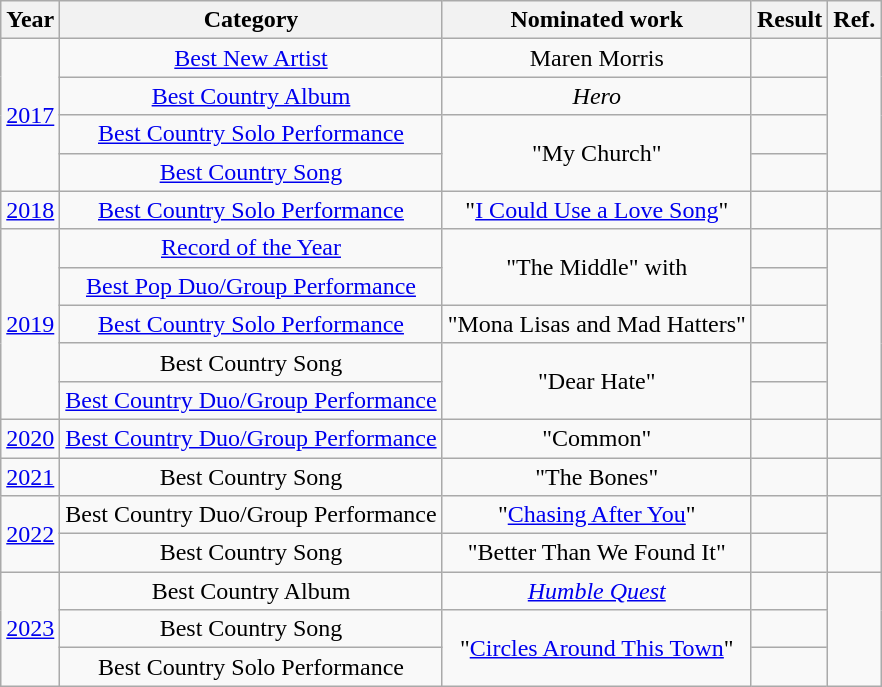<table class="wikitable" style="text-align:center;">
<tr>
<th>Year</th>
<th>Category</th>
<th>Nominated work</th>
<th>Result</th>
<th>Ref.</th>
</tr>
<tr>
<td rowspan="4"><a href='#'>2017</a></td>
<td><a href='#'>Best New Artist</a></td>
<td>Maren Morris</td>
<td></td>
<td rowspan="4"></td>
</tr>
<tr>
<td><a href='#'>Best Country Album</a></td>
<td><em>Hero</em></td>
<td></td>
</tr>
<tr>
<td><a href='#'>Best Country Solo Performance</a></td>
<td rowspan="2">"My Church"</td>
<td></td>
</tr>
<tr>
<td><a href='#'>Best Country Song</a></td>
<td></td>
</tr>
<tr>
<td><a href='#'>2018</a></td>
<td><a href='#'>Best Country Solo Performance</a></td>
<td>"<a href='#'>I Could Use a Love Song</a>"</td>
<td></td>
<td></td>
</tr>
<tr>
<td rowspan="5"><a href='#'>2019</a></td>
<td><a href='#'>Record of the Year</a></td>
<td rowspan="2">"The Middle" with </td>
<td></td>
<td rowspan="5"></td>
</tr>
<tr>
<td><a href='#'>Best Pop Duo/Group Performance</a></td>
<td></td>
</tr>
<tr>
<td><a href='#'>Best Country Solo Performance</a></td>
<td>"Mona Lisas and Mad Hatters"</td>
<td></td>
</tr>
<tr>
<td>Best Country Song</td>
<td rowspan="2">"Dear Hate" </td>
<td></td>
</tr>
<tr>
<td><a href='#'>Best Country Duo/Group Performance</a></td>
<td></td>
</tr>
<tr>
<td><a href='#'>2020</a></td>
<td><a href='#'>Best Country Duo/Group Performance</a></td>
<td>"Common" </td>
<td></td>
<td></td>
</tr>
<tr>
<td><a href='#'>2021</a></td>
<td>Best Country Song</td>
<td>"The Bones"</td>
<td></td>
<td></td>
</tr>
<tr>
<td rowspan="2"><a href='#'>2022</a></td>
<td>Best Country Duo/Group Performance</td>
<td>"<a href='#'>Chasing After You</a>" </td>
<td></td>
<td rowspan="2"></td>
</tr>
<tr>
<td>Best Country Song</td>
<td>"Better Than We Found It"</td>
<td></td>
</tr>
<tr>
<td rowspan="3"><a href='#'>2023</a></td>
<td>Best Country Album</td>
<td><em><a href='#'>Humble Quest</a></em></td>
<td></td>
<td rowspan="3"></td>
</tr>
<tr>
<td>Best Country Song</td>
<td rowspan="2">"<a href='#'>Circles Around This Town</a>"</td>
<td></td>
</tr>
<tr>
<td>Best Country Solo Performance</td>
<td></td>
</tr>
</table>
